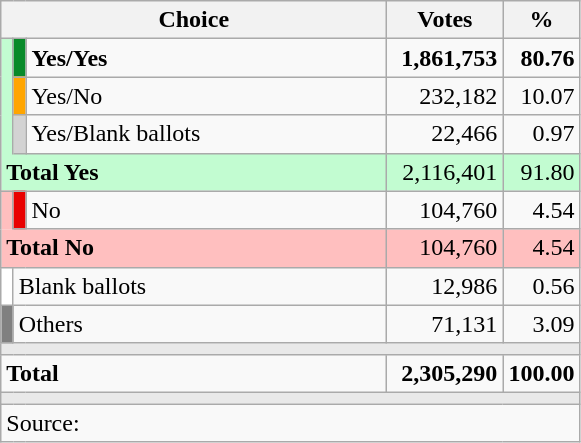<table class="wikitable" style="text-align:right;">
<tr>
<th align="left" colspan="3" width="250">Choice</th>
<th width="70">Votes</th>
<th width="40">%</th>
</tr>
<tr>
<td width="1" style="background-color:#C2FCD1;border-bottom-style:hidden" rowspan="3"></td>
<td width="1" style="color:inherit;background:#088A29"></td>
<td align="left"><strong>Yes/Yes</strong></td>
<td><strong>1,861,753</strong></td>
<td><strong>80.76</strong></td>
</tr>
<tr>
<td style="color:inherit;background:#FFA500"></td>
<td align="left">Yes/No</td>
<td>232,182</td>
<td>10.07</td>
</tr>
<tr>
<td bgcolor="lightgray"></td>
<td align="left">Yes/Blank ballots</td>
<td>22,466</td>
<td>0.97</td>
</tr>
<tr style="background-color:#C2FCD1">
<td style="text-align:left;" colspan="3"><strong>Total Yes</strong></td>
<td>2,116,401</td>
<td>91.80</td>
</tr>
<tr>
<td style="background-color:#FFBFBF;border-bottom-style:hidden"></td>
<td style="color:inherit;background:#E90000"></td>
<td align="left">No</td>
<td>104,760</td>
<td>4.54</td>
</tr>
<tr style="background-color:#FFBFBF">
<td style="text-align:left;" colspan="3"><strong>Total No</strong></td>
<td>104,760</td>
<td>4.54</td>
</tr>
<tr>
<td bgcolor="white"></td>
<td colspan="2" align="left">Blank ballots</td>
<td>12,986</td>
<td>0.56</td>
</tr>
<tr>
<td bgcolor="gray"></td>
<td align="left" colspan="2">Others</td>
<td>71,131</td>
<td>3.09</td>
</tr>
<tr>
<td colspan="5" bgcolor="#E9E9E9"></td>
</tr>
<tr style="font-weight:bold;">
<td align="left" colspan="3">Total</td>
<td>2,305,290</td>
<td>100.00</td>
</tr>
<tr>
<td colspan="5" bgcolor="#E9E9E9"></td>
</tr>
<tr>
<td align="left" colspan="5">Source: </td>
</tr>
</table>
